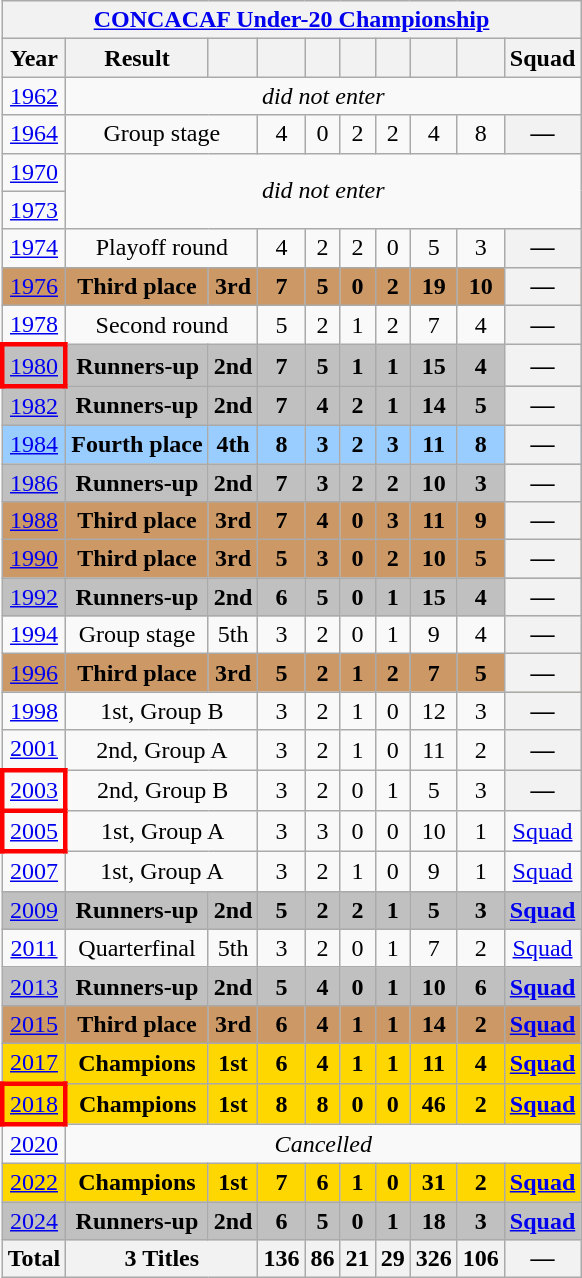<table class="wikitable" style="text-align: center;font-size:100%;">
<tr>
<th colspan="11"><a href='#'>CONCACAF Under-20 Championship</a></th>
</tr>
<tr>
<th>Year</th>
<th>Result</th>
<th></th>
<th></th>
<th></th>
<th></th>
<th></th>
<th></th>
<th></th>
<th>Squad</th>
</tr>
<tr>
<td> <a href='#'>1962</a></td>
<td colspan=9><em>did not enter</em></td>
</tr>
<tr>
<td> <a href='#'>1964</a></td>
<td colspan=2>Group stage</td>
<td>4</td>
<td>0</td>
<td>2</td>
<td>2</td>
<td>4</td>
<td>8</td>
<th>—</th>
</tr>
<tr>
<td> <a href='#'>1970</a></td>
<td colspan=9 rowspan=2><em>did not enter</em></td>
</tr>
<tr>
<td> <a href='#'>1973</a></td>
</tr>
<tr>
<td> <a href='#'>1974</a></td>
<td colspan=2>Playoff round</td>
<td>4</td>
<td>2</td>
<td>2</td>
<td>0</td>
<td>5</td>
<td>3</td>
<th>—</th>
</tr>
<tr bgcolor=#cc9966>
<td> <a href='#'>1976</a></td>
<td><strong>Third place</strong></td>
<td><strong>3rd</strong></td>
<td><strong>7</strong></td>
<td><strong>5</strong></td>
<td><strong>0</strong></td>
<td><strong>2</strong></td>
<td><strong>19</strong></td>
<td><strong>10</strong></td>
<th>—</th>
</tr>
<tr>
<td> <a href='#'>1978</a></td>
<td colspan=2>Second round</td>
<td>5</td>
<td>2</td>
<td>1</td>
<td>2</td>
<td>7</td>
<td>4</td>
<th>—</th>
</tr>
<tr bgcolor=silver>
<td style="border: 3px solid red"> <a href='#'>1980</a></td>
<td><strong>Runners-up</strong></td>
<td><strong>2nd</strong></td>
<td><strong>7</strong></td>
<td><strong>5</strong></td>
<td><strong>1</strong></td>
<td><strong>1</strong></td>
<td><strong>15</strong></td>
<td><strong>4</strong></td>
<th>—</th>
</tr>
<tr bgcolor=silver>
<td> <a href='#'>1982</a></td>
<td><strong>Runners-up</strong></td>
<td><strong>2nd</strong></td>
<td><strong>7</strong></td>
<td><strong>4</strong></td>
<td><strong>2</strong></td>
<td><strong>1</strong></td>
<td><strong>14</strong></td>
<td><strong>5</strong></td>
<th>—</th>
</tr>
<tr style="background:#9acdff;">
<td> <a href='#'>1984</a></td>
<td><strong>Fourth place</strong></td>
<td><strong>4th</strong></td>
<td><strong>8</strong></td>
<td><strong>3</strong></td>
<td><strong>2</strong></td>
<td><strong>3</strong></td>
<td><strong>11</strong></td>
<td><strong>8</strong></td>
<th>—</th>
</tr>
<tr bgcolor=silver>
<td> <a href='#'>1986</a></td>
<td><strong>Runners-up</strong></td>
<td><strong>2nd</strong></td>
<td><strong>7</strong></td>
<td><strong>3</strong></td>
<td><strong>2</strong></td>
<td><strong>2</strong></td>
<td><strong>10</strong></td>
<td><strong>3</strong></td>
<th>—</th>
</tr>
<tr bgcolor=#cc9966>
<td> <a href='#'>1988</a></td>
<td><strong>Third place</strong></td>
<td><strong>3rd</strong></td>
<td><strong>7</strong></td>
<td><strong>4</strong></td>
<td><strong>0</strong></td>
<td><strong>3</strong></td>
<td><strong>11</strong></td>
<td><strong>9</strong></td>
<th>—</th>
</tr>
<tr bgcolor=#cc9966>
<td> <a href='#'>1990</a></td>
<td><strong>Third place</strong></td>
<td><strong>3rd</strong></td>
<td><strong>5</strong></td>
<td><strong>3</strong></td>
<td><strong>0</strong></td>
<td><strong>2</strong></td>
<td><strong>10</strong></td>
<td><strong>5</strong></td>
<th>—</th>
</tr>
<tr bgcolor=silver>
<td> <a href='#'>1992</a></td>
<td><strong>Runners-up</strong></td>
<td><strong>2nd</strong></td>
<td><strong>6</strong></td>
<td><strong>5</strong></td>
<td><strong>0</strong></td>
<td><strong>1</strong></td>
<td><strong>15</strong></td>
<td><strong>4</strong></td>
<th>—</th>
</tr>
<tr>
<td> <a href='#'>1994</a></td>
<td>Group stage</td>
<td>5th</td>
<td>3</td>
<td>2</td>
<td>0</td>
<td>1</td>
<td>9</td>
<td>4</td>
<th>—</th>
</tr>
<tr bgcolor=#cc9966>
<td> <a href='#'>1996</a></td>
<td><strong>Third place</strong></td>
<td><strong>3rd</strong></td>
<td><strong>5</strong></td>
<td><strong>2</strong></td>
<td><strong>1</strong></td>
<td><strong>2</strong></td>
<td><strong>7</strong></td>
<td><strong>5</strong></td>
<th>—</th>
</tr>
<tr>
<td>  <a href='#'>1998</a></td>
<td colspan=2>1st, Group B</td>
<td>3</td>
<td>2</td>
<td>1</td>
<td>0</td>
<td>12</td>
<td>3</td>
<th>—</th>
</tr>
<tr>
<td>  <a href='#'>2001</a></td>
<td colspan=2>2nd, Group A</td>
<td>3</td>
<td>2</td>
<td>1</td>
<td>0</td>
<td>11</td>
<td>2</td>
<th>—</th>
</tr>
<tr>
<td style="border: 3px solid red">  <a href='#'>2003</a></td>
<td colspan=2>2nd, Group B</td>
<td>3</td>
<td>2</td>
<td>0</td>
<td>1</td>
<td>5</td>
<td>3</td>
<th>—</th>
</tr>
<tr>
<td style="border: 3px solid red">  <a href='#'>2005</a></td>
<td colspan=2>1st, Group A</td>
<td>3</td>
<td>3</td>
<td>0</td>
<td>0</td>
<td>10</td>
<td>1</td>
<td><a href='#'>Squad</a></td>
</tr>
<tr>
<td>  <a href='#'>2007</a></td>
<td colspan=2>1st, Group A</td>
<td>3</td>
<td>2</td>
<td>1</td>
<td>0</td>
<td>9</td>
<td>1</td>
<td><a href='#'>Squad</a></td>
</tr>
<tr bgcolor=silver>
<td> <a href='#'>2009</a></td>
<td><strong>Runners-up</strong></td>
<td><strong>2nd</strong></td>
<td><strong>5</strong></td>
<td><strong>2</strong></td>
<td><strong>2</strong></td>
<td><strong>1</strong></td>
<td><strong>5</strong></td>
<td><strong>3</strong></td>
<td><strong><a href='#'>Squad</a></strong></td>
</tr>
<tr>
<td> <a href='#'>2011</a></td>
<td>Quarterfinal</td>
<td>5th</td>
<td>3</td>
<td>2</td>
<td>0</td>
<td>1</td>
<td>7</td>
<td>2</td>
<td><a href='#'>Squad</a></td>
</tr>
<tr bgcolor=silver>
<td> <a href='#'>2013</a></td>
<td><strong>Runners-up</strong></td>
<td><strong>2nd</strong></td>
<td><strong>5</strong></td>
<td><strong>4</strong></td>
<td><strong>0</strong></td>
<td><strong>1</strong></td>
<td><strong>10</strong></td>
<td><strong>6</strong></td>
<td><strong><a href='#'>Squad</a></strong></td>
</tr>
<tr bgcolor=#cc9966>
<td> <a href='#'>2015</a></td>
<td><strong>Third place</strong></td>
<td><strong>3rd</strong></td>
<td><strong>6</strong></td>
<td><strong>4</strong></td>
<td><strong>1</strong></td>
<td><strong>1</strong></td>
<td><strong>14</strong></td>
<td><strong>2</strong></td>
<td><strong><a href='#'>Squad</a></strong></td>
</tr>
<tr bgcolor=gold>
<td> <a href='#'>2017</a></td>
<td><strong>Champions</strong></td>
<td><strong>1st</strong></td>
<td><strong>6</strong></td>
<td><strong>4</strong></td>
<td><strong>1</strong></td>
<td><strong>1</strong></td>
<td><strong>11</strong></td>
<td><strong>4</strong></td>
<td><strong><a href='#'>Squad</a></strong></td>
</tr>
<tr bgcolor=gold>
<td style="border: 3px solid red"> <a href='#'>2018</a></td>
<td><strong>Champions</strong></td>
<td><strong>1st</strong></td>
<td><strong>8</strong></td>
<td><strong>8</strong></td>
<td><strong>0</strong></td>
<td><strong>0</strong></td>
<td><strong>46</strong></td>
<td><strong>2</strong></td>
<td><strong><a href='#'>Squad</a></strong></td>
</tr>
<tr>
<td> <a href='#'>2020</a></td>
<td colspan=9><em>Cancelled</em></td>
</tr>
<tr bgcolor=gold>
<td> <a href='#'>2022</a></td>
<td><strong>Champions</strong></td>
<td><strong>1st</strong></td>
<td><strong>7</strong></td>
<td><strong>6</strong></td>
<td><strong>1</strong></td>
<td><strong>0</strong></td>
<td><strong>31</strong></td>
<td><strong>2</strong></td>
<td><strong><a href='#'>Squad</a></strong></td>
</tr>
<tr bgcolor=silver>
<td> <a href='#'>2024</a></td>
<td><strong>Runners-up</strong></td>
<td><strong>2nd</strong></td>
<td><strong>6</strong></td>
<td><strong>5</strong></td>
<td><strong>0</strong></td>
<td><strong>1</strong></td>
<td><strong>18</strong></td>
<td><strong>3</strong></td>
<td><strong><a href='#'>Squad</a></strong></td>
</tr>
<tr>
<th>Total</th>
<th colspan=2>3 Titles</th>
<th>136</th>
<th>86</th>
<th>21</th>
<th>29</th>
<th>326</th>
<th>106</th>
<th>—</th>
</tr>
</table>
